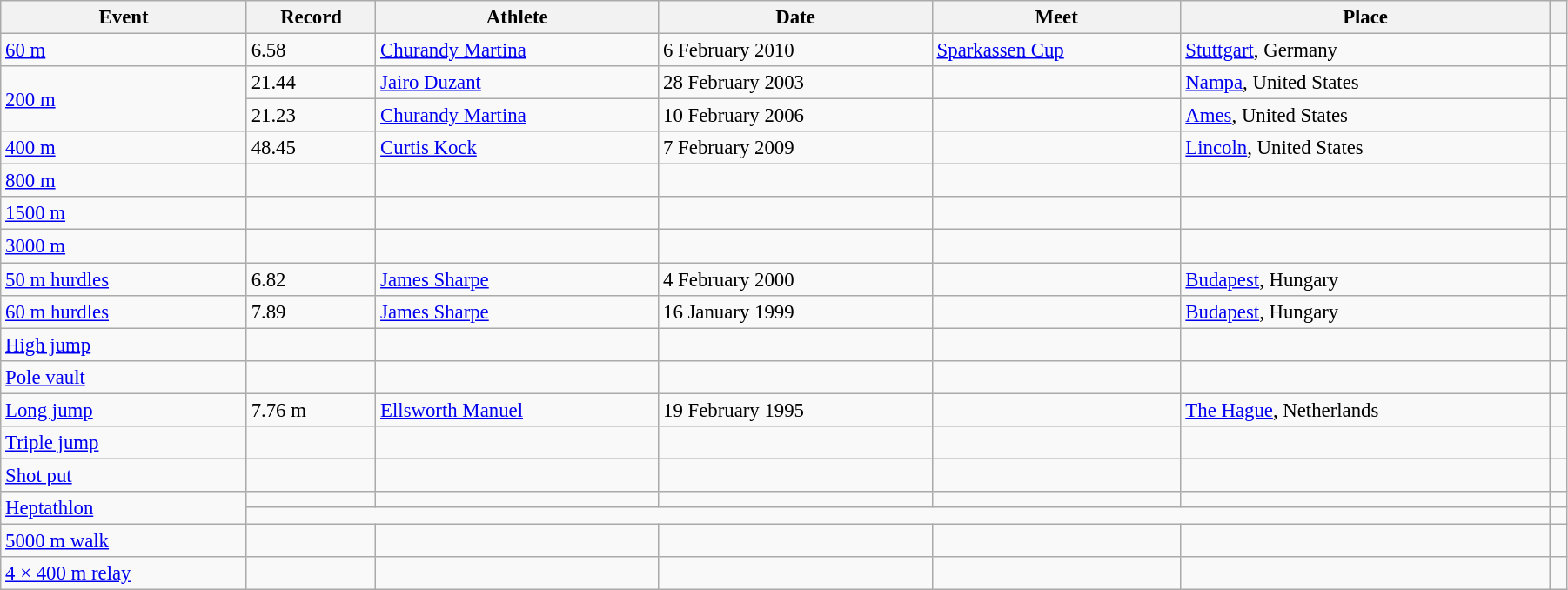<table class="wikitable" style="font-size:95%; width: 95%;">
<tr>
<th>Event</th>
<th>Record</th>
<th>Athlete</th>
<th>Date</th>
<th>Meet</th>
<th>Place</th>
<th></th>
</tr>
<tr>
<td><a href='#'>60 m</a></td>
<td>6.58</td>
<td><a href='#'>Churandy Martina</a></td>
<td>6 February 2010</td>
<td><a href='#'>Sparkassen Cup</a></td>
<td><a href='#'>Stuttgart</a>, Germany</td>
<td></td>
</tr>
<tr>
<td rowspan=2><a href='#'>200 m</a></td>
<td>21.44</td>
<td><a href='#'>Jairo Duzant</a></td>
<td>28 February 2003</td>
<td></td>
<td><a href='#'>Nampa</a>, United States</td>
<td></td>
</tr>
<tr>
<td>21.23 </td>
<td><a href='#'>Churandy Martina</a></td>
<td>10 February 2006</td>
<td></td>
<td><a href='#'>Ames</a>, United States</td>
<td></td>
</tr>
<tr>
<td><a href='#'>400 m</a></td>
<td>48.45</td>
<td><a href='#'>Curtis Kock</a></td>
<td>7 February 2009</td>
<td></td>
<td><a href='#'>Lincoln</a>, United States</td>
<td></td>
</tr>
<tr>
<td><a href='#'>800 m</a></td>
<td></td>
<td></td>
<td></td>
<td></td>
<td></td>
<td></td>
</tr>
<tr>
<td><a href='#'>1500 m</a></td>
<td></td>
<td></td>
<td></td>
<td></td>
<td></td>
<td></td>
</tr>
<tr>
<td><a href='#'>3000 m</a></td>
<td></td>
<td></td>
<td></td>
<td></td>
<td></td>
<td></td>
</tr>
<tr>
<td><a href='#'>50 m hurdles</a></td>
<td>6.82</td>
<td><a href='#'>James Sharpe</a></td>
<td>4 February 2000</td>
<td></td>
<td><a href='#'>Budapest</a>, Hungary</td>
<td></td>
</tr>
<tr>
<td><a href='#'>60 m hurdles</a></td>
<td>7.89</td>
<td><a href='#'>James Sharpe</a></td>
<td>16 January 1999</td>
<td></td>
<td><a href='#'>Budapest</a>, Hungary</td>
<td></td>
</tr>
<tr>
<td><a href='#'>High jump</a></td>
<td></td>
<td></td>
<td></td>
<td></td>
<td></td>
<td></td>
</tr>
<tr>
<td><a href='#'>Pole vault</a></td>
<td></td>
<td></td>
<td></td>
<td></td>
<td></td>
<td></td>
</tr>
<tr>
<td><a href='#'>Long jump</a></td>
<td>7.76 m</td>
<td><a href='#'>Ellsworth Manuel</a></td>
<td>19 February 1995</td>
<td></td>
<td><a href='#'>The Hague</a>, Netherlands</td>
<td></td>
</tr>
<tr>
<td><a href='#'>Triple jump</a></td>
<td></td>
<td></td>
<td></td>
<td></td>
<td></td>
<td></td>
</tr>
<tr>
<td><a href='#'>Shot put</a></td>
<td></td>
<td></td>
<td></td>
<td></td>
<td></td>
<td></td>
</tr>
<tr>
<td rowspan=2><a href='#'>Heptathlon</a></td>
<td></td>
<td></td>
<td></td>
<td></td>
<td></td>
<td></td>
</tr>
<tr>
<td colspan=5></td>
<td></td>
</tr>
<tr>
<td><a href='#'>5000 m walk</a></td>
<td></td>
<td></td>
<td></td>
<td></td>
<td></td>
<td></td>
</tr>
<tr>
<td><a href='#'>4 × 400 m relay</a></td>
<td></td>
<td></td>
<td></td>
<td></td>
<td></td>
<td></td>
</tr>
</table>
